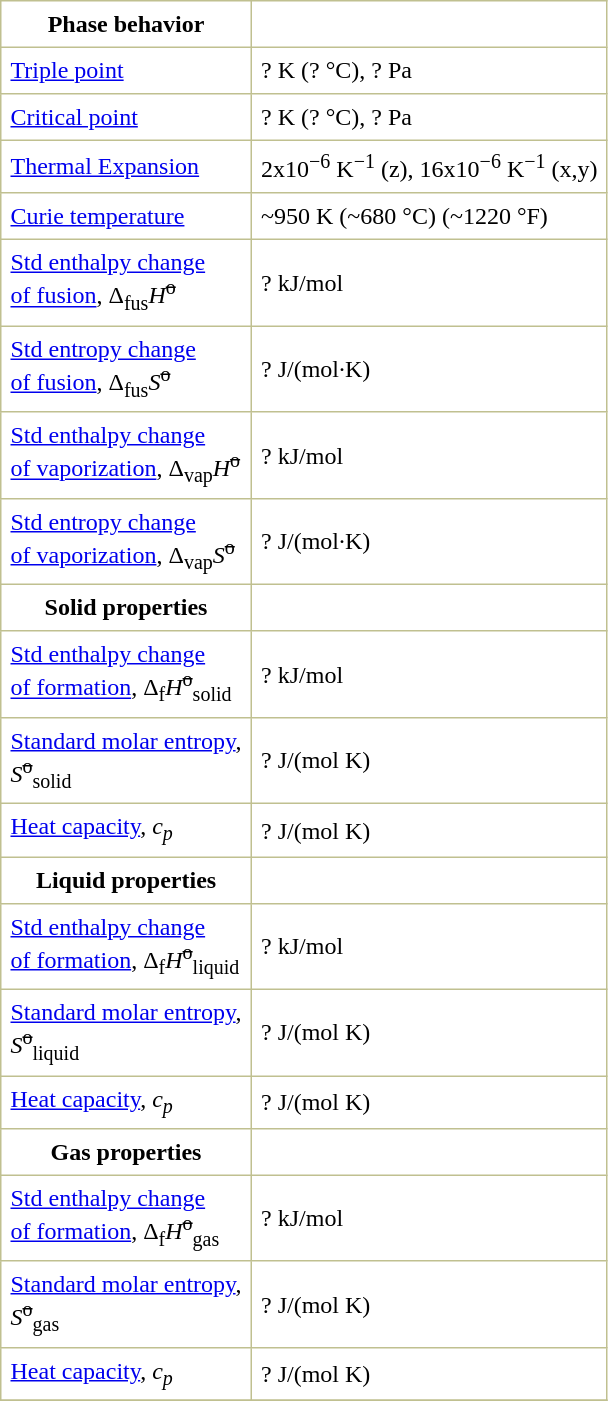<table border="1" cellspacing="0" cellpadding="6" style="margin: 0 0 0 0.5em; background: #FFFFFF; border-collapse: collapse; border-color: #C0C090;">
<tr>
<th>Phase behavior</th>
</tr>
<tr>
<td><a href='#'>Triple point</a></td>
<td>? K (? °C), ? Pa</td>
</tr>
<tr>
<td><a href='#'>Critical point</a></td>
<td>? K (? °C), ? Pa</td>
</tr>
<tr>
<td><a href='#'>Thermal Expansion</a></td>
<td>2x10<sup>−6</sup> K<sup>−1</sup> (z), 16x10<sup>−6</sup> K<sup>−1</sup> (x,y)</td>
</tr>
<tr>
<td><a href='#'>Curie temperature</a></td>
<td>~950 K (~680 °C) (~1220 °F)</td>
</tr>
<tr>
<td><a href='#'>Std enthalpy change<br>of fusion</a>, Δ<sub>fus</sub><em>H</em><sup><s>o</s></sup></td>
<td>? kJ/mol</td>
</tr>
<tr>
<td><a href='#'>Std entropy change<br>of fusion</a>, Δ<sub>fus</sub><em>S</em><sup><s>o</s></sup></td>
<td>? J/(mol·K)</td>
</tr>
<tr>
<td><a href='#'>Std enthalpy change<br>of vaporization</a>, Δ<sub>vap</sub><em>H</em><sup><s>o</s></sup></td>
<td>? kJ/mol</td>
</tr>
<tr>
<td><a href='#'>Std entropy change<br>of vaporization</a>, Δ<sub>vap</sub><em>S</em><sup><s>o</s></sup></td>
<td>? J/(mol·K)</td>
</tr>
<tr>
<th>Solid properties</th>
</tr>
<tr>
<td><a href='#'>Std enthalpy change<br>of formation</a>, Δ<sub>f</sub><em>H</em><sup><s>o</s></sup><sub>solid</sub></td>
<td>? kJ/mol</td>
</tr>
<tr>
<td><a href='#'>Standard molar entropy</a>,<br><em>S</em><sup><s>o</s></sup><sub>solid</sub></td>
<td>? J/(mol K)</td>
</tr>
<tr>
<td><a href='#'>Heat capacity</a>, <em>c<sub>p</sub></em></td>
<td>? J/(mol K)</td>
</tr>
<tr>
<th>Liquid properties</th>
</tr>
<tr>
<td><a href='#'>Std enthalpy change<br>of formation</a>, Δ<sub>f</sub><em>H</em><sup><s>o</s></sup><sub>liquid</sub></td>
<td>? kJ/mol</td>
</tr>
<tr>
<td><a href='#'>Standard molar entropy</a>,<br><em>S</em><sup><s>o</s></sup><sub>liquid</sub></td>
<td>? J/(mol K)</td>
</tr>
<tr>
<td><a href='#'>Heat capacity</a>, <em>c<sub>p</sub></em></td>
<td>? J/(mol K)</td>
</tr>
<tr>
<th>Gas properties</th>
</tr>
<tr>
<td><a href='#'>Std enthalpy change<br>of formation</a>, Δ<sub>f</sub><em>H</em><sup><s>o</s></sup><sub>gas</sub></td>
<td>? kJ/mol</td>
</tr>
<tr>
<td><a href='#'>Standard molar entropy</a>,<br><em>S</em><sup><s>o</s></sup><sub>gas</sub></td>
<td>? J/(mol K)</td>
</tr>
<tr>
<td><a href='#'>Heat capacity</a>, <em>c<sub>p</sub></em></td>
<td>? J/(mol K)</td>
</tr>
<tr>
</tr>
</table>
